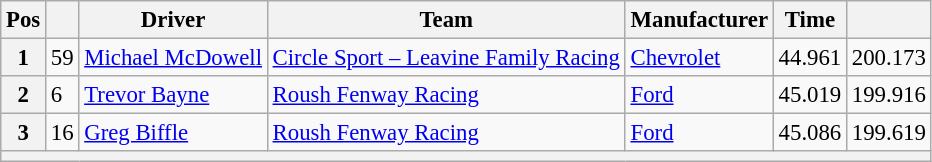<table class="wikitable" style="font-size:95%">
<tr>
<th>Pos</th>
<th></th>
<th>Driver</th>
<th>Team</th>
<th>Manufacturer</th>
<th>Time</th>
<th></th>
</tr>
<tr>
<th>1</th>
<td>59</td>
<td><a href='#'>Michael McDowell</a></td>
<td><a href='#'>Circle Sport – Leavine Family Racing</a></td>
<td><a href='#'>Chevrolet</a></td>
<td>44.961</td>
<td>200.173</td>
</tr>
<tr>
<th>2</th>
<td>6</td>
<td><a href='#'>Trevor Bayne</a></td>
<td><a href='#'>Roush Fenway Racing</a></td>
<td><a href='#'>Ford</a></td>
<td>45.019</td>
<td>199.916</td>
</tr>
<tr>
<th>3</th>
<td>16</td>
<td><a href='#'>Greg Biffle</a></td>
<td><a href='#'>Roush Fenway Racing</a></td>
<td><a href='#'>Ford</a></td>
<td>45.086</td>
<td>199.619</td>
</tr>
<tr>
<th colspan="7"></th>
</tr>
</table>
